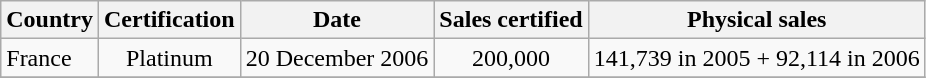<table class="wikitable sortable">
<tr>
<th bgcolor="#ebf5ff">Country</th>
<th bgcolor="#ebf5ff">Certification</th>
<th bgcolor="#ebf5ff">Date</th>
<th bgcolor="#ebf5ff">Sales certified</th>
<th bgcolor="#ebf5ff">Physical sales</th>
</tr>
<tr>
<td>France</td>
<td align="center">Platinum</td>
<td align="center">20 December 2006</td>
<td align="center">200,000</td>
<td align="center">141,739 in 2005 + 92,114 in 2006</td>
</tr>
<tr>
</tr>
</table>
